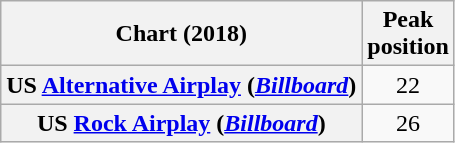<table class="wikitable sortable plainrowheaders" style="text-align:center">
<tr>
<th scope="col">Chart (2018)</th>
<th scope="col">Peak<br>position</th>
</tr>
<tr>
<th scope="row">US <a href='#'>Alternative Airplay</a> (<em><a href='#'>Billboard</a></em>)</th>
<td>22</td>
</tr>
<tr>
<th scope="row">US <a href='#'>Rock Airplay</a> (<em><a href='#'>Billboard</a></em>)</th>
<td>26</td>
</tr>
</table>
